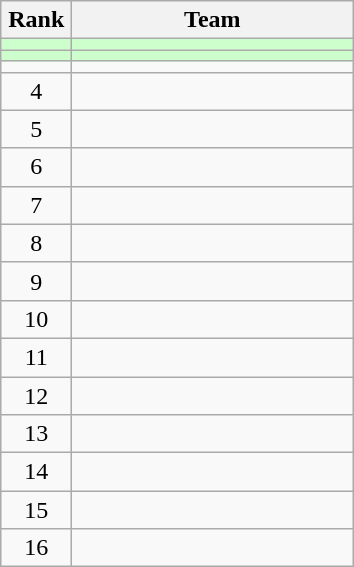<table class="wikitable" style="text-align: center;">
<tr>
<th width=40>Rank</th>
<th width=180>Team</th>
</tr>
<tr bgcolor=#ccffcc>
<td></td>
<td align=left></td>
</tr>
<tr bgcolor=#ccffcc>
<td></td>
<td align=left></td>
</tr>
<tr>
<td></td>
<td align=left></td>
</tr>
<tr>
<td>4</td>
<td align=left></td>
</tr>
<tr>
<td>5</td>
<td align=left></td>
</tr>
<tr>
<td>6</td>
<td align=left></td>
</tr>
<tr>
<td>7</td>
<td align=left></td>
</tr>
<tr>
<td>8</td>
<td align=left></td>
</tr>
<tr>
<td>9</td>
<td align=left></td>
</tr>
<tr>
<td>10</td>
<td align=left></td>
</tr>
<tr>
<td>11</td>
<td align=left></td>
</tr>
<tr>
<td>12</td>
<td align=left></td>
</tr>
<tr>
<td>13</td>
<td align=left></td>
</tr>
<tr>
<td>14</td>
<td align=left></td>
</tr>
<tr>
<td>15</td>
<td align=left></td>
</tr>
<tr>
<td>16</td>
<td align=left></td>
</tr>
</table>
